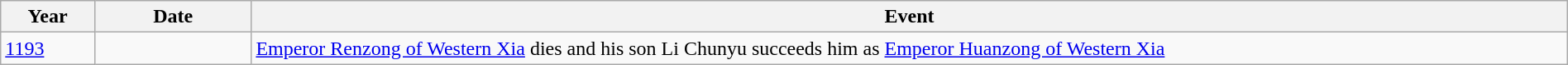<table class="wikitable" width="100%">
<tr>
<th style="width:6%">Year</th>
<th style="width:10%">Date</th>
<th>Event</th>
</tr>
<tr>
<td><a href='#'>1193</a></td>
<td></td>
<td><a href='#'>Emperor Renzong of Western Xia</a> dies and his son Li Chunyu succeeds him as <a href='#'>Emperor Huanzong of Western Xia</a></td>
</tr>
</table>
